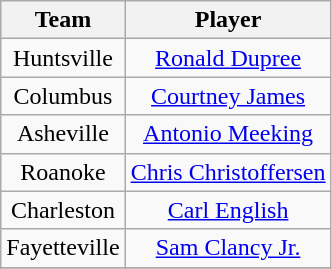<table class="wikitable" style="text-align:center">
<tr>
<th>Team</th>
<th>Player</th>
</tr>
<tr>
<td>Huntsville</td>
<td><a href='#'>Ronald Dupree</a></td>
</tr>
<tr>
<td>Columbus</td>
<td><a href='#'>Courtney James</a></td>
</tr>
<tr>
<td>Asheville</td>
<td><a href='#'>Antonio Meeking</a></td>
</tr>
<tr>
<td>Roanoke</td>
<td><a href='#'>Chris Christoffersen</a></td>
</tr>
<tr>
<td>Charleston</td>
<td><a href='#'>Carl English</a></td>
</tr>
<tr>
<td>Fayetteville</td>
<td><a href='#'>Sam Clancy Jr.</a></td>
</tr>
<tr>
</tr>
</table>
